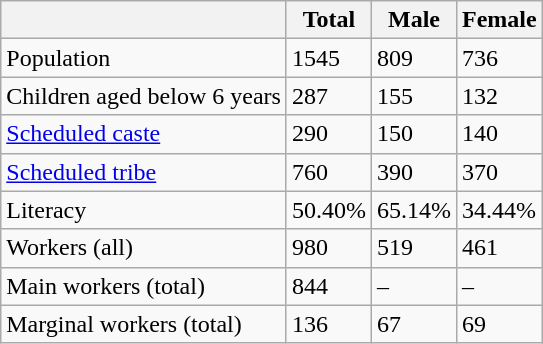<table class="wikitable sortable">
<tr>
<th></th>
<th>Total</th>
<th>Male</th>
<th>Female</th>
</tr>
<tr>
<td>Population</td>
<td>1545</td>
<td>809</td>
<td>736</td>
</tr>
<tr>
<td>Children aged below 6 years</td>
<td>287</td>
<td>155</td>
<td>132</td>
</tr>
<tr>
<td><a href='#'>Scheduled caste</a></td>
<td>290</td>
<td>150</td>
<td>140</td>
</tr>
<tr>
<td><a href='#'>Scheduled tribe</a></td>
<td>760</td>
<td>390</td>
<td>370</td>
</tr>
<tr>
<td>Literacy</td>
<td>50.40%</td>
<td>65.14%</td>
<td>34.44%</td>
</tr>
<tr>
<td>Workers (all)</td>
<td>980</td>
<td>519</td>
<td>461</td>
</tr>
<tr>
<td>Main workers (total)</td>
<td>844</td>
<td>–</td>
<td>–</td>
</tr>
<tr>
<td>Marginal workers (total)</td>
<td>136</td>
<td>67</td>
<td>69</td>
</tr>
</table>
